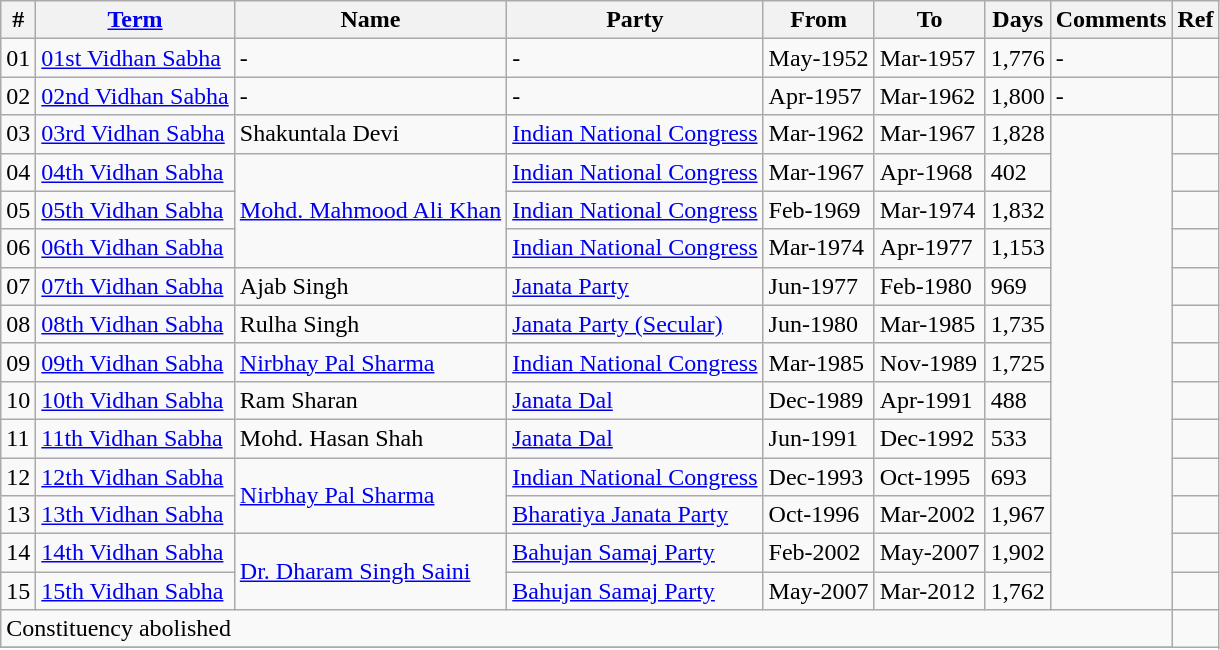<table class="wikitable sortable">
<tr>
<th>#</th>
<th><a href='#'>Term</a></th>
<th>Name</th>
<th>Party</th>
<th>From</th>
<th>To</th>
<th>Days</th>
<th>Comments</th>
<th>Ref</th>
</tr>
<tr>
<td>01</td>
<td><a href='#'>01st Vidhan Sabha</a></td>
<td>-</td>
<td>-</td>
<td>May-1952</td>
<td>Mar-1957</td>
<td>1,776</td>
<td>-</td>
<td></td>
</tr>
<tr>
<td>02</td>
<td><a href='#'>02nd Vidhan Sabha</a></td>
<td>-</td>
<td>-</td>
<td>Apr-1957</td>
<td>Mar-1962</td>
<td>1,800</td>
<td>-</td>
<td></td>
</tr>
<tr>
<td>03</td>
<td><a href='#'>03rd Vidhan Sabha</a></td>
<td>Shakuntala Devi</td>
<td><a href='#'>Indian National Congress</a></td>
<td>Mar-1962</td>
<td>Mar-1967</td>
<td>1,828</td>
<td rowspan="13"></td>
<td></td>
</tr>
<tr>
<td>04</td>
<td><a href='#'>04th Vidhan Sabha</a></td>
<td rowspan="3"><a href='#'>Mohd. Mahmood Ali Khan</a></td>
<td><a href='#'>Indian National Congress</a></td>
<td>Mar-1967</td>
<td>Apr-1968</td>
<td>402</td>
<td></td>
</tr>
<tr>
<td>05</td>
<td><a href='#'>05th Vidhan Sabha</a></td>
<td><a href='#'>Indian National Congress</a></td>
<td>Feb-1969</td>
<td>Mar-1974</td>
<td>1,832</td>
<td></td>
</tr>
<tr>
<td>06</td>
<td><a href='#'>06th Vidhan Sabha</a></td>
<td><a href='#'>Indian National Congress</a></td>
<td>Mar-1974</td>
<td>Apr-1977</td>
<td>1,153</td>
<td></td>
</tr>
<tr>
<td>07</td>
<td><a href='#'>07th Vidhan Sabha</a></td>
<td>Ajab Singh</td>
<td><a href='#'>Janata Party</a></td>
<td>Jun-1977</td>
<td>Feb-1980</td>
<td>969</td>
<td></td>
</tr>
<tr>
<td>08</td>
<td><a href='#'>08th Vidhan Sabha</a></td>
<td>Rulha Singh</td>
<td><a href='#'>Janata Party (Secular)</a></td>
<td>Jun-1980</td>
<td>Mar-1985</td>
<td>1,735</td>
<td></td>
</tr>
<tr>
<td>09</td>
<td><a href='#'>09th Vidhan Sabha</a></td>
<td><a href='#'>Nirbhay Pal Sharma</a></td>
<td><a href='#'>Indian National Congress</a></td>
<td>Mar-1985</td>
<td>Nov-1989</td>
<td>1,725</td>
<td></td>
</tr>
<tr>
<td>10</td>
<td><a href='#'>10th Vidhan Sabha</a></td>
<td>Ram Sharan</td>
<td><a href='#'>Janata Dal</a></td>
<td>Dec-1989</td>
<td>Apr-1991</td>
<td>488</td>
<td></td>
</tr>
<tr>
<td>11</td>
<td><a href='#'>11th Vidhan Sabha</a></td>
<td>Mohd. Hasan Shah</td>
<td><a href='#'>Janata Dal</a></td>
<td>Jun-1991</td>
<td>Dec-1992</td>
<td>533</td>
<td></td>
</tr>
<tr>
<td>12</td>
<td><a href='#'>12th Vidhan Sabha</a></td>
<td rowspan="2"><a href='#'>Nirbhay Pal Sharma</a></td>
<td><a href='#'>Indian National Congress</a></td>
<td>Dec-1993</td>
<td>Oct-1995</td>
<td>693</td>
<td></td>
</tr>
<tr>
<td>13</td>
<td><a href='#'>13th Vidhan Sabha</a></td>
<td><a href='#'>Bharatiya Janata Party</a></td>
<td>Oct-1996</td>
<td>Mar-2002</td>
<td>1,967</td>
<td></td>
</tr>
<tr>
<td>14</td>
<td><a href='#'>14th Vidhan Sabha</a></td>
<td rowspan="2"><a href='#'>Dr. Dharam Singh Saini</a></td>
<td><a href='#'>Bahujan Samaj Party</a></td>
<td>Feb-2002</td>
<td>May-2007</td>
<td>1,902</td>
<td></td>
</tr>
<tr>
<td>15</td>
<td><a href='#'>15th Vidhan Sabha</a></td>
<td><a href='#'>Bahujan Samaj Party</a></td>
<td>May-2007</td>
<td>Mar-2012</td>
<td>1,762</td>
<td></td>
</tr>
<tr>
<td colspan=8>Constituency abolished</td>
</tr>
<tr>
</tr>
</table>
